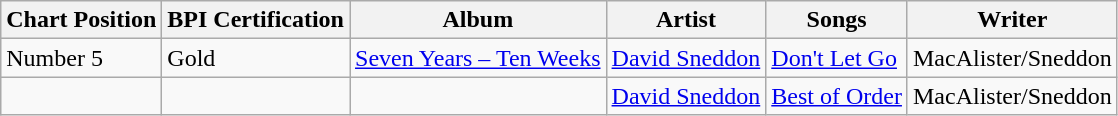<table class="wikitable">
<tr>
<th>Chart Position</th>
<th>BPI Certification</th>
<th>Album</th>
<th>Artist</th>
<th>Songs</th>
<th>Writer</th>
</tr>
<tr>
<td>Number 5</td>
<td>Gold </td>
<td><a href='#'>Seven Years – Ten Weeks</a></td>
<td><a href='#'>David Sneddon</a></td>
<td><a href='#'>Don't Let Go</a></td>
<td>MacAlister/Sneddon</td>
</tr>
<tr>
<td></td>
<td></td>
<td></td>
<td><a href='#'>David Sneddon</a></td>
<td><a href='#'>Best of Order</a></td>
<td>MacAlister/Sneddon</td>
</tr>
</table>
